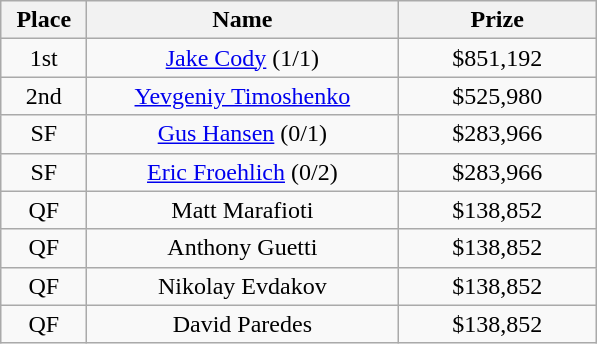<table class="wikitable">
<tr>
<th width="50">Place</th>
<th width="200">Name</th>
<th width="125">Prize</th>
</tr>
<tr>
<td align = "center">1st</td>
<td align = "center"><a href='#'>Jake Cody</a> (1/1)</td>
<td align = "center">$851,192</td>
</tr>
<tr>
<td align = "center">2nd</td>
<td align = "center"><a href='#'>Yevgeniy Timoshenko</a></td>
<td align = "center">$525,980</td>
</tr>
<tr>
<td align = "center">SF</td>
<td align = "center"><a href='#'>Gus Hansen</a> (0/1)</td>
<td align = "center">$283,966</td>
</tr>
<tr>
<td align = "center">SF</td>
<td align = "center"><a href='#'>Eric Froehlich</a> (0/2)</td>
<td align = "center">$283,966</td>
</tr>
<tr>
<td align = "center">QF</td>
<td align = "center">Matt Marafioti</td>
<td align = "center">$138,852</td>
</tr>
<tr>
<td align = "center">QF</td>
<td align = "center">Anthony Guetti</td>
<td align = "center">$138,852</td>
</tr>
<tr>
<td align = "center">QF</td>
<td align = "center">Nikolay Evdakov</td>
<td align = "center">$138,852</td>
</tr>
<tr>
<td align = "center">QF</td>
<td align = "center">David Paredes</td>
<td align = "center">$138,852</td>
</tr>
</table>
